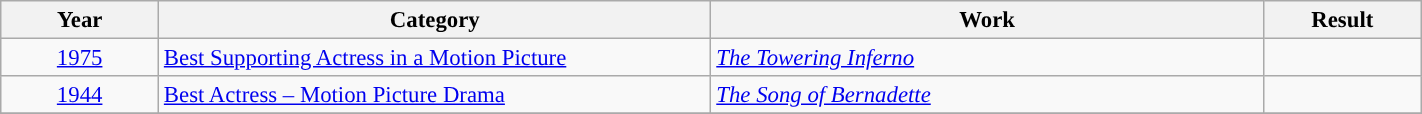<table class="wikitable" width="75%" cellpadding="5" style="font-size: 95%">
<tr>
<th width="10%">Year</th>
<th width="35%">Category</th>
<th width="35%">Work</th>
<th width="10%">Result</th>
</tr>
<tr>
<td style="text-align:center;"><a href='#'>1975</a></td>
<td><a href='#'>Best Supporting Actress in a Motion Picture</a></td>
<td><em><a href='#'>The Towering Inferno</a></em></td>
<td></td>
</tr>
<tr>
<td style="text-align:center;"><a href='#'>1944</a></td>
<td><a href='#'>Best Actress – Motion Picture Drama</a></td>
<td><em><a href='#'>The Song of Bernadette</a></em></td>
<td></td>
</tr>
<tr>
</tr>
</table>
